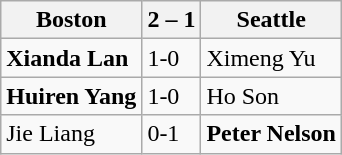<table class="wikitable">
<tr>
<th>Boston</th>
<th>2 – 1</th>
<th>Seattle</th>
</tr>
<tr>
<td><strong>Xianda Lan</strong></td>
<td>1-0</td>
<td>Ximeng Yu</td>
</tr>
<tr>
<td><strong>Huiren Yang</strong></td>
<td>1-0</td>
<td>Ho Son</td>
</tr>
<tr>
<td>Jie Liang</td>
<td>0-1</td>
<td><strong>Peter Nelson</strong></td>
</tr>
</table>
